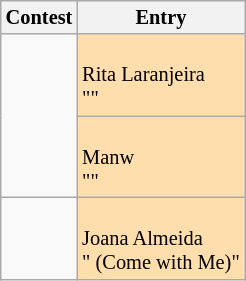<table class="wikitable plainrowheaders" style="font-size:85%">
<tr>
<th scope="col">Contest</th>
<th scope="col">Entry</th>
</tr>
<tr>
<td rowspan="2"></td>
<td bgcolor="navajowhite"><br>Rita Laranjeira<br>""</td>
</tr>
<tr>
<td bgcolor="navajowhite"><br>Manw<br>""</td>
</tr>
<tr>
<td></td>
<td bgcolor="navajowhite"><br>Joana Almeida<br>" (Come with Me)"</td>
</tr>
</table>
